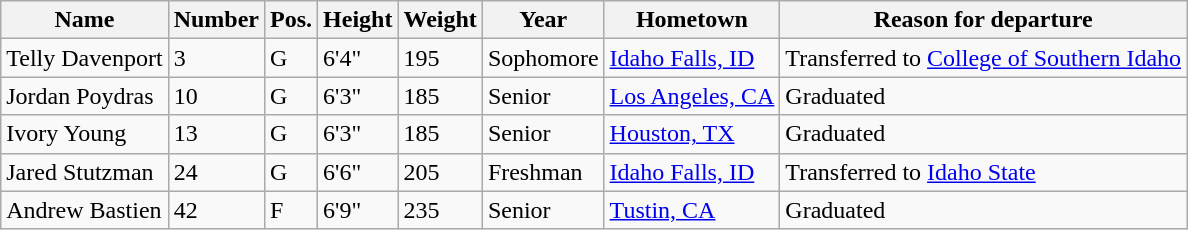<table class="wikitable sortable" border="1">
<tr>
<th>Name</th>
<th>Number</th>
<th>Pos.</th>
<th>Height</th>
<th>Weight</th>
<th>Year</th>
<th>Hometown</th>
<th class="unsortable">Reason for departure</th>
</tr>
<tr>
<td>Telly Davenport</td>
<td>3</td>
<td>G</td>
<td>6'4"</td>
<td>195</td>
<td>Sophomore</td>
<td><a href='#'>Idaho Falls, ID</a></td>
<td>Transferred to <a href='#'>College of Southern Idaho</a></td>
</tr>
<tr>
<td>Jordan Poydras</td>
<td>10</td>
<td>G</td>
<td>6'3"</td>
<td>185</td>
<td>Senior</td>
<td><a href='#'>Los Angeles, CA</a></td>
<td>Graduated</td>
</tr>
<tr>
<td>Ivory Young</td>
<td>13</td>
<td>G</td>
<td>6'3"</td>
<td>185</td>
<td>Senior</td>
<td><a href='#'>Houston, TX</a></td>
<td>Graduated</td>
</tr>
<tr>
<td>Jared Stutzman</td>
<td>24</td>
<td>G</td>
<td>6'6"</td>
<td>205</td>
<td>Freshman</td>
<td><a href='#'>Idaho Falls, ID</a></td>
<td>Transferred to <a href='#'>Idaho State</a></td>
</tr>
<tr>
<td>Andrew Bastien</td>
<td>42</td>
<td>F</td>
<td>6'9"</td>
<td>235</td>
<td>Senior</td>
<td><a href='#'>Tustin, CA</a></td>
<td>Graduated</td>
</tr>
</table>
